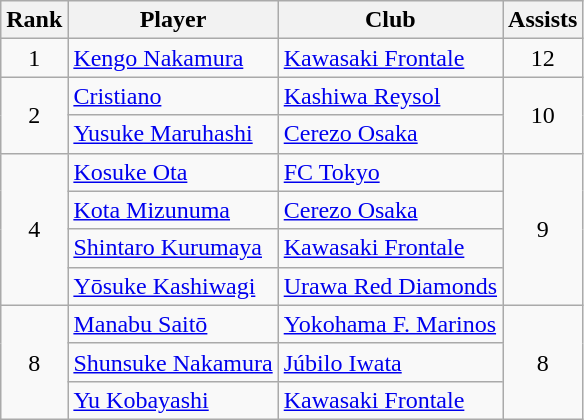<table class="wikitable">
<tr>
<th>Rank</th>
<th>Player</th>
<th>Club</th>
<th>Assists</th>
</tr>
<tr>
<td align=center>1</td>
<td> <a href='#'>Kengo Nakamura</a></td>
<td><a href='#'>Kawasaki Frontale</a></td>
<td align=center>12</td>
</tr>
<tr>
<td align=center rowspan=2>2</td>
<td> <a href='#'>Cristiano</a></td>
<td><a href='#'>Kashiwa Reysol</a></td>
<td align=center rowspan=2>10</td>
</tr>
<tr>
<td> <a href='#'>Yusuke Maruhashi</a></td>
<td><a href='#'>Cerezo Osaka</a></td>
</tr>
<tr>
<td align=center rowspan=4>4</td>
<td> <a href='#'>Kosuke Ota</a></td>
<td><a href='#'>FC Tokyo</a></td>
<td align=center rowspan=4>9</td>
</tr>
<tr>
<td> <a href='#'>Kota Mizunuma</a></td>
<td><a href='#'>Cerezo Osaka</a></td>
</tr>
<tr>
<td> <a href='#'>Shintaro Kurumaya</a></td>
<td><a href='#'>Kawasaki Frontale</a></td>
</tr>
<tr>
<td> <a href='#'>Yōsuke Kashiwagi</a></td>
<td><a href='#'>Urawa Red Diamonds</a></td>
</tr>
<tr>
<td align=center rowspan=3>8</td>
<td> <a href='#'>Manabu Saitō</a></td>
<td><a href='#'>Yokohama F. Marinos</a></td>
<td align=center rowspan=5>8</td>
</tr>
<tr>
<td> <a href='#'>Shunsuke Nakamura</a></td>
<td><a href='#'>Júbilo Iwata</a></td>
</tr>
<tr>
<td> <a href='#'>Yu Kobayashi</a></td>
<td><a href='#'>Kawasaki Frontale</a></td>
</tr>
</table>
